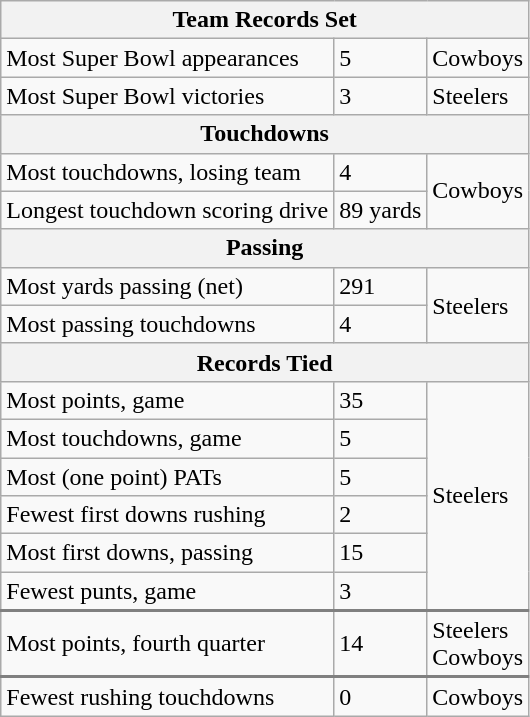<table class="wikitable">
<tr>
<th colspan=3>Team Records Set</th>
</tr>
<tr>
<td>Most Super Bowl appearances</td>
<td>5</td>
<td>Cowboys</td>
</tr>
<tr>
<td>Most Super Bowl victories</td>
<td>3</td>
<td>Steelers</td>
</tr>
<tr>
<th colspan=3>Touchdowns</th>
</tr>
<tr>
<td>Most touchdowns, losing team</td>
<td>4</td>
<td rowspan=2>Cowboys</td>
</tr>
<tr>
<td>Longest touchdown scoring drive</td>
<td>89 yards</td>
</tr>
<tr>
<th colspan=3>Passing</th>
</tr>
<tr>
<td>Most yards passing (net)</td>
<td>291</td>
<td rowspan=2>Steelers</td>
</tr>
<tr>
<td>Most passing touchdowns</td>
<td>4</td>
</tr>
<tr>
<th colspan=3>Records Tied</th>
</tr>
<tr>
<td>Most points, game</td>
<td>35</td>
<td rowspan=6>Steelers</td>
</tr>
<tr>
<td>Most touchdowns, game</td>
<td>5</td>
</tr>
<tr>
<td>Most (one point) PATs</td>
<td>5</td>
</tr>
<tr>
<td>Fewest first downs rushing</td>
<td>2</td>
</tr>
<tr>
<td>Most first downs, passing</td>
<td>15</td>
</tr>
<tr style="border-bottom: 2px solid gray">
<td>Fewest punts, game</td>
<td>3</td>
</tr>
<tr style="border-bottom: 2px solid gray">
<td>Most points, fourth quarter</td>
<td>14</td>
<td>Steelers <br>Cowboys</td>
</tr>
<tr>
<td>Fewest rushing touchdowns</td>
<td>0</td>
<td>Cowboys</td>
</tr>
</table>
